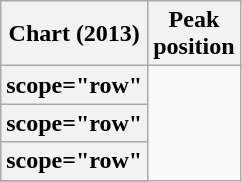<table class="wikitable sortable plainrowheaders">
<tr>
<th>Chart (2013)</th>
<th>Peak<br>position</th>
</tr>
<tr>
<th>scope="row"</th>
</tr>
<tr>
<th>scope="row"</th>
</tr>
<tr>
<th>scope="row"</th>
</tr>
<tr>
</tr>
</table>
